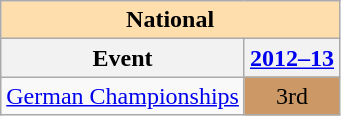<table class="wikitable" style="text-align:center">
<tr>
<th style="background-color: #ffdead; " colspan=2 align=center>National</th>
</tr>
<tr>
<th>Event</th>
<th><a href='#'>2012–13</a></th>
</tr>
<tr>
<td align=left><a href='#'>German Championships</a></td>
<td bgcolor=cc9966>3rd</td>
</tr>
</table>
